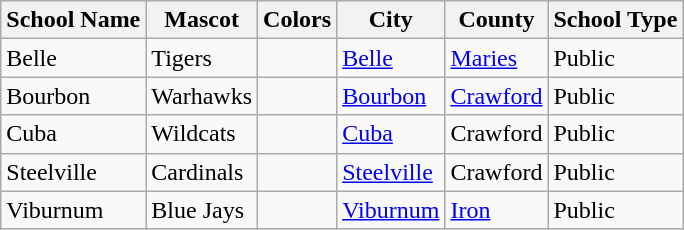<table class="wikitable">
<tr>
<th>School Name</th>
<th>Mascot</th>
<th>Colors</th>
<th>City</th>
<th>County</th>
<th>School Type</th>
</tr>
<tr>
<td>Belle</td>
<td>Tigers</td>
<td> </td>
<td><a href='#'>Belle</a></td>
<td><a href='#'>Maries</a></td>
<td>Public</td>
</tr>
<tr>
<td>Bourbon</td>
<td>Warhawks</td>
<td> </td>
<td><a href='#'>Bourbon</a></td>
<td><a href='#'>Crawford</a></td>
<td>Public</td>
</tr>
<tr>
<td>Cuba</td>
<td>Wildcats</td>
<td> </td>
<td><a href='#'>Cuba</a></td>
<td>Crawford</td>
<td>Public</td>
</tr>
<tr>
<td>Steelville</td>
<td>Cardinals</td>
<td> </td>
<td><a href='#'>Steelville</a></td>
<td>Crawford</td>
<td>Public</td>
</tr>
<tr>
<td>Viburnum</td>
<td>Blue Jays</td>
<td> </td>
<td><a href='#'>Viburnum</a></td>
<td><a href='#'>Iron</a></td>
<td>Public</td>
</tr>
</table>
